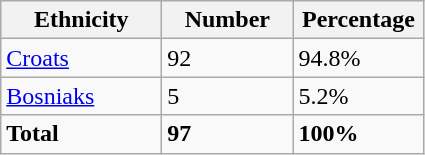<table class="wikitable">
<tr>
<th width="100px">Ethnicity</th>
<th width="80px">Number</th>
<th width="80px">Percentage</th>
</tr>
<tr>
<td><a href='#'>Croats</a></td>
<td>92</td>
<td>94.8%</td>
</tr>
<tr>
<td><a href='#'>Bosniaks</a></td>
<td>5</td>
<td>5.2%</td>
</tr>
<tr>
<td><strong>Total</strong></td>
<td><strong>97</strong></td>
<td><strong>100%</strong></td>
</tr>
</table>
